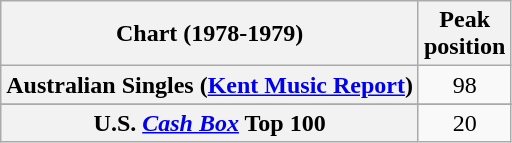<table class="wikitable sortable plainrowheaders" style="text-align:center">
<tr>
<th>Chart (1978-1979)</th>
<th>Peak<br>position</th>
</tr>
<tr>
<th scope="row">Australian Singles (<a href='#'>Kent Music Report</a>)</th>
<td align="center">98</td>
</tr>
<tr>
</tr>
<tr>
</tr>
<tr>
</tr>
<tr>
<th scope="row">U.S. <em><a href='#'>Cash Box</a></em> Top 100</th>
<td align="center">20</td>
</tr>
</table>
